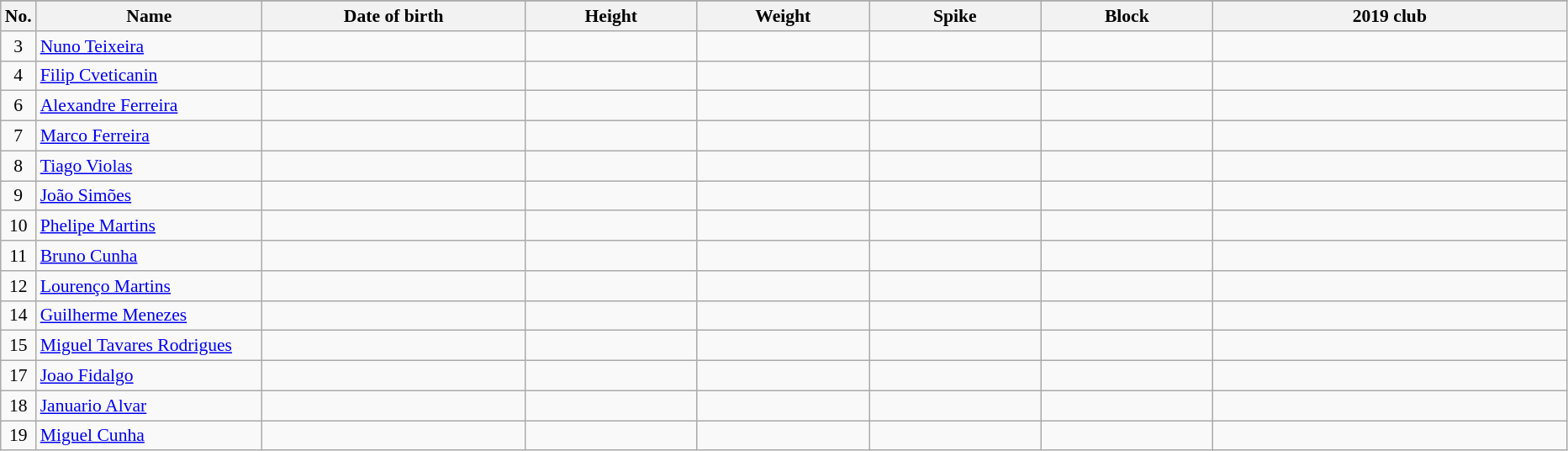<table class="wikitable sortable" style="font-size:90%; text-align:center;">
<tr>
</tr>
<tr>
<th>No.</th>
<th style="width:12em">Name</th>
<th style="width:14em">Date of birth</th>
<th style="width:9em">Height</th>
<th style="width:9em">Weight</th>
<th style="width:9em">Spike</th>
<th style="width:9em">Block</th>
<th style="width:19em">2019 club</th>
</tr>
<tr>
<td>3</td>
<td align=left><a href='#'>Nuno Teixeira</a></td>
<td></td>
<td></td>
<td></td>
<td></td>
<td></td>
<td></td>
</tr>
<tr>
<td>4</td>
<td align=left><a href='#'>Filip Cveticanin</a></td>
<td></td>
<td></td>
<td></td>
<td></td>
<td></td>
<td></td>
</tr>
<tr>
<td>6</td>
<td align=left><a href='#'>Alexandre Ferreira</a></td>
<td></td>
<td></td>
<td></td>
<td></td>
<td></td>
<td></td>
</tr>
<tr>
<td>7</td>
<td align=left><a href='#'>Marco Ferreira</a></td>
<td></td>
<td></td>
<td></td>
<td></td>
<td></td>
<td></td>
</tr>
<tr>
<td>8</td>
<td align=left><a href='#'>Tiago Violas</a></td>
<td></td>
<td></td>
<td></td>
<td></td>
<td></td>
<td></td>
</tr>
<tr>
<td>9</td>
<td align=left><a href='#'>João Simões</a></td>
<td></td>
<td></td>
<td></td>
<td></td>
<td></td>
<td></td>
</tr>
<tr>
<td>10</td>
<td align=left><a href='#'>Phelipe Martins</a></td>
<td></td>
<td></td>
<td></td>
<td></td>
<td></td>
<td></td>
</tr>
<tr>
<td>11</td>
<td align=left><a href='#'>Bruno Cunha</a></td>
<td></td>
<td></td>
<td></td>
<td></td>
<td></td>
<td></td>
</tr>
<tr>
<td>12</td>
<td align=left><a href='#'>Lourenço Martins</a></td>
<td></td>
<td></td>
<td></td>
<td></td>
<td></td>
<td></td>
</tr>
<tr>
<td>14</td>
<td align=left><a href='#'>Guilherme Menezes</a></td>
<td></td>
<td></td>
<td></td>
<td></td>
<td></td>
<td></td>
</tr>
<tr>
<td>15</td>
<td align=left><a href='#'>Miguel Tavares Rodrigues</a></td>
<td></td>
<td></td>
<td></td>
<td></td>
<td></td>
<td></td>
</tr>
<tr>
<td>17</td>
<td align=left><a href='#'>Joao Fidalgo</a></td>
<td></td>
<td></td>
<td></td>
<td></td>
<td></td>
<td></td>
</tr>
<tr>
<td>18</td>
<td align=left><a href='#'>Januario Alvar</a></td>
<td></td>
<td></td>
<td></td>
<td></td>
<td></td>
<td></td>
</tr>
<tr>
<td>19</td>
<td align=left><a href='#'>Miguel Cunha</a></td>
<td></td>
<td></td>
<td></td>
<td></td>
<td></td>
<td></td>
</tr>
</table>
